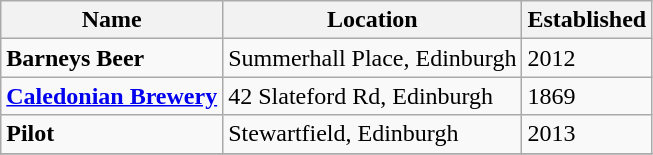<table class="wikitable" border="1">
<tr>
<th>Name</th>
<th>Location</th>
<th>Established</th>
</tr>
<tr>
<td><strong>Barneys Beer</strong></td>
<td>Summerhall Place, Edinburgh</td>
<td>2012</td>
</tr>
<tr>
<td><strong><a href='#'>Caledonian Brewery</a></strong></td>
<td>42 Slateford Rd, Edinburgh</td>
<td>1869</td>
</tr>
<tr>
<td><strong>Pilot</strong></td>
<td>Stewartfield, Edinburgh</td>
<td>2013</td>
</tr>
<tr>
</tr>
</table>
